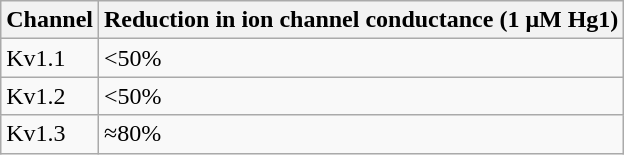<table class="wikitable">
<tr>
<th scope="col">Channel</th>
<th scope="col">Reduction in ion channel conductance (1 μM Hg1) </th>
</tr>
<tr>
<td>Kv1.1</td>
<td><50%</td>
</tr>
<tr>
<td>Kv1.2</td>
<td><50%</td>
</tr>
<tr>
<td>Kv1.3</td>
<td>≈80%</td>
</tr>
</table>
